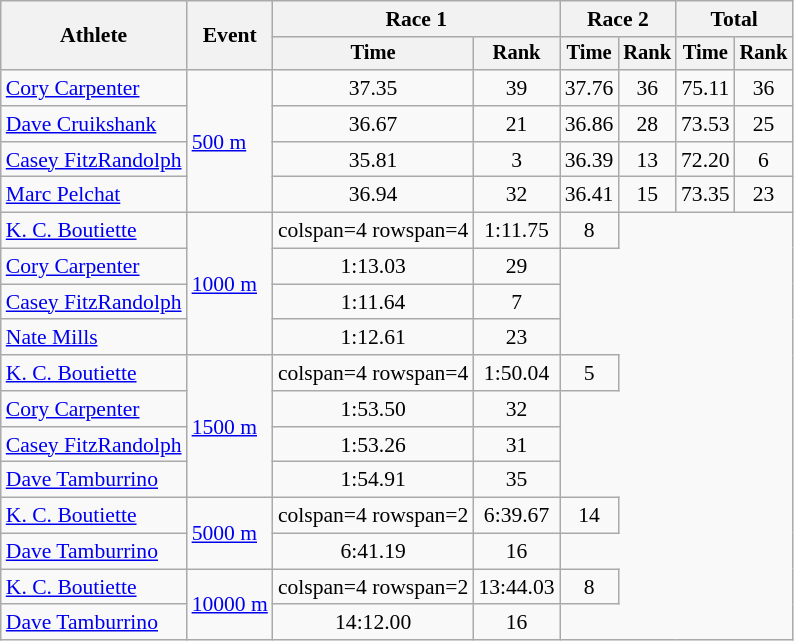<table class=wikitable style=font-size:90%;text-align:center>
<tr>
<th rowspan=2>Athlete</th>
<th rowspan=2>Event</th>
<th colspan=2>Race 1</th>
<th colspan=2>Race 2</th>
<th colspan=2>Total</th>
</tr>
<tr style=font-size:95%>
<th>Time</th>
<th>Rank</th>
<th>Time</th>
<th>Rank</th>
<th>Time</th>
<th>Rank</th>
</tr>
<tr>
<td align=left><a href='#'>Cory Carpenter</a></td>
<td align=left rowspan=4><a href='#'>500 m</a></td>
<td>37.35</td>
<td>39</td>
<td>37.76</td>
<td>36</td>
<td>75.11</td>
<td>36</td>
</tr>
<tr>
<td align=left><a href='#'>Dave Cruikshank</a></td>
<td>36.67</td>
<td>21</td>
<td>36.86</td>
<td>28</td>
<td>73.53</td>
<td>25</td>
</tr>
<tr>
<td align=left><a href='#'>Casey FitzRandolph</a></td>
<td>35.81</td>
<td>3</td>
<td>36.39</td>
<td>13</td>
<td>72.20</td>
<td>6</td>
</tr>
<tr>
<td align=left><a href='#'>Marc Pelchat</a></td>
<td>36.94</td>
<td>32</td>
<td>36.41</td>
<td>15</td>
<td>73.35</td>
<td>23</td>
</tr>
<tr>
<td align=left><a href='#'>K. C. Boutiette</a></td>
<td rowspan=4 align=left><a href='#'>1000 m</a></td>
<td>colspan=4 rowspan=4 </td>
<td>1:11.75</td>
<td>8</td>
</tr>
<tr>
<td align=left><a href='#'>Cory Carpenter</a></td>
<td>1:13.03</td>
<td>29</td>
</tr>
<tr>
<td align=left><a href='#'>Casey FitzRandolph</a></td>
<td>1:11.64</td>
<td>7</td>
</tr>
<tr>
<td align=left><a href='#'>Nate Mills</a></td>
<td>1:12.61</td>
<td>23</td>
</tr>
<tr>
<td align=left><a href='#'>K. C. Boutiette</a></td>
<td rowspan=4 align=left><a href='#'>1500 m</a></td>
<td>colspan=4 rowspan=4 </td>
<td>1:50.04</td>
<td>5</td>
</tr>
<tr>
<td align=left><a href='#'>Cory Carpenter</a></td>
<td>1:53.50</td>
<td>32</td>
</tr>
<tr>
<td align=left><a href='#'>Casey FitzRandolph</a></td>
<td>1:53.26</td>
<td>31</td>
</tr>
<tr>
<td align=left><a href='#'>Dave Tamburrino</a></td>
<td>1:54.91</td>
<td>35</td>
</tr>
<tr>
<td align=left><a href='#'>K. C. Boutiette</a></td>
<td align=left rowspan=2><a href='#'>5000 m</a></td>
<td>colspan=4 rowspan=2 </td>
<td>6:39.67</td>
<td>14</td>
</tr>
<tr>
<td align=left><a href='#'>Dave Tamburrino</a></td>
<td>6:41.19</td>
<td>16</td>
</tr>
<tr>
<td align=left><a href='#'>K. C. Boutiette</a></td>
<td align=left rowspan=2><a href='#'>10000 m</a></td>
<td>colspan=4 rowspan=2 </td>
<td>13:44.03</td>
<td>8</td>
</tr>
<tr>
<td align=left><a href='#'>Dave Tamburrino</a></td>
<td>14:12.00</td>
<td>16</td>
</tr>
</table>
